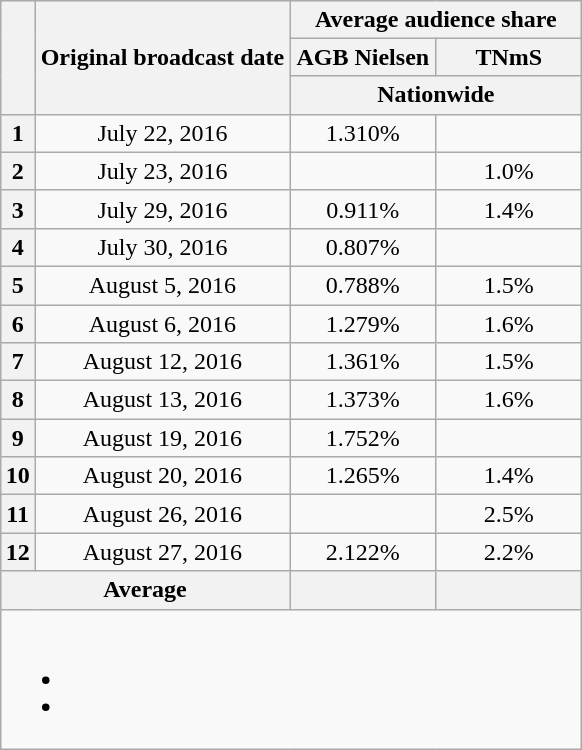<table class="wikitable" style="text-align:center;max-width:450px; margin-left: auto; margin-right: auto; border: none;">
<tr>
</tr>
<tr>
<th rowspan="3"></th>
<th rowspan="3">Original broadcast date</th>
<th colspan="2">Average audience share</th>
</tr>
<tr>
<th width="90">AGB Nielsen</th>
<th width="90">TNmS</th>
</tr>
<tr>
<th colspan=2>Nationwide</th>
</tr>
<tr>
<th>1</th>
<td>July 22, 2016</td>
<td>1.310%</td>
<td></td>
</tr>
<tr>
<th>2</th>
<td>July 23, 2016</td>
<td></td>
<td>1.0%</td>
</tr>
<tr>
<th>3</th>
<td>July 29, 2016</td>
<td>0.911%</td>
<td>1.4%</td>
</tr>
<tr>
<th>4</th>
<td>July 30, 2016</td>
<td>0.807%</td>
<td></td>
</tr>
<tr>
<th>5</th>
<td>August 5, 2016</td>
<td>0.788%</td>
<td>1.5%</td>
</tr>
<tr>
<th>6</th>
<td>August 6, 2016</td>
<td>1.279%</td>
<td>1.6%</td>
</tr>
<tr>
<th>7</th>
<td>August 12, 2016</td>
<td>1.361%</td>
<td>1.5%</td>
</tr>
<tr>
<th>8</th>
<td>August 13, 2016</td>
<td>1.373%</td>
<td>1.6%</td>
</tr>
<tr>
<th>9</th>
<td>August 19, 2016</td>
<td>1.752%</td>
<td></td>
</tr>
<tr>
<th>10</th>
<td>August 20, 2016</td>
<td>1.265%</td>
<td>1.4%</td>
</tr>
<tr>
<th>11</th>
<td>August 26, 2016</td>
<td></td>
<td>2.5%</td>
</tr>
<tr>
<th>12</th>
<td>August 27, 2016</td>
<td>2.122%</td>
<td>2.2%</td>
</tr>
<tr>
<th colspan="2">Average</th>
<th></th>
<th></th>
</tr>
<tr>
<td colspan="6"><br><ul><li></li><li></li></ul></td>
</tr>
</table>
